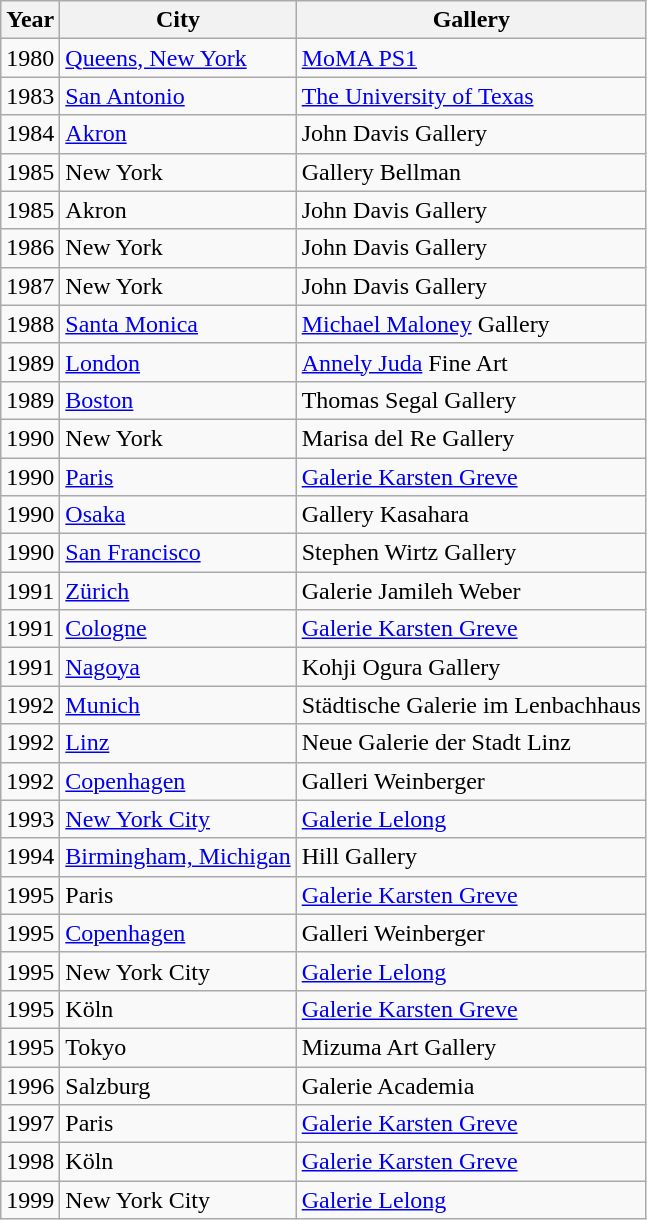<table class="wikitable sortable">
<tr>
<th>Year</th>
<th>City</th>
<th class="unsortable">Gallery</th>
</tr>
<tr>
<td>1980</td>
<td><a href='#'>Queens, New York</a></td>
<td><a href='#'>MoMA PS1</a></td>
</tr>
<tr>
<td>1983</td>
<td><a href='#'>San Antonio</a></td>
<td><a href='#'>The University of Texas</a></td>
</tr>
<tr>
<td>1984</td>
<td><a href='#'>Akron</a></td>
<td>John Davis Gallery</td>
</tr>
<tr>
<td>1985</td>
<td>New York</td>
<td>Gallery Bellman</td>
</tr>
<tr>
<td>1985</td>
<td>Akron</td>
<td>John Davis Gallery</td>
</tr>
<tr>
<td>1986</td>
<td>New York</td>
<td>John Davis Gallery</td>
</tr>
<tr>
<td>1987</td>
<td>New York</td>
<td>John Davis Gallery</td>
</tr>
<tr>
<td>1988</td>
<td><a href='#'>Santa Monica</a></td>
<td><a href='#'>Michael Maloney</a> Gallery</td>
</tr>
<tr>
<td>1989</td>
<td><a href='#'>London</a></td>
<td><a href='#'>Annely Juda</a> Fine Art</td>
</tr>
<tr>
<td>1989</td>
<td><a href='#'>Boston</a></td>
<td>Thomas Segal Gallery</td>
</tr>
<tr>
<td>1990</td>
<td>New York</td>
<td>Marisa del Re Gallery</td>
</tr>
<tr>
<td>1990</td>
<td><a href='#'>Paris</a></td>
<td><a href='#'>Galerie Karsten Greve</a></td>
</tr>
<tr>
<td>1990</td>
<td><a href='#'>Osaka</a></td>
<td>Gallery Kasahara</td>
</tr>
<tr>
<td>1990</td>
<td><a href='#'>San Francisco</a></td>
<td>Stephen Wirtz Gallery</td>
</tr>
<tr>
<td>1991</td>
<td><a href='#'>Zürich</a></td>
<td>Galerie Jamileh Weber</td>
</tr>
<tr>
<td>1991</td>
<td><a href='#'>Cologne</a></td>
<td><a href='#'>Galerie Karsten Greve</a></td>
</tr>
<tr>
<td>1991</td>
<td><a href='#'>Nagoya</a></td>
<td>Kohji Ogura Gallery</td>
</tr>
<tr>
<td>1992</td>
<td><a href='#'>Munich</a></td>
<td>Städtische Galerie im Lenbachhaus</td>
</tr>
<tr>
<td>1992</td>
<td><a href='#'>Linz</a></td>
<td>Neue Galerie der Stadt Linz</td>
</tr>
<tr>
<td>1992</td>
<td><a href='#'>Copenhagen</a></td>
<td>Galleri Weinberger</td>
</tr>
<tr>
<td>1993</td>
<td><a href='#'>New York City</a></td>
<td><a href='#'>Galerie Lelong</a></td>
</tr>
<tr>
<td>1994</td>
<td><a href='#'>Birmingham, Michigan</a></td>
<td>Hill Gallery</td>
</tr>
<tr>
<td>1995</td>
<td>Paris</td>
<td><a href='#'>Galerie Karsten Greve</a></td>
</tr>
<tr>
<td>1995</td>
<td><a href='#'>Copenhagen</a></td>
<td>Galleri Weinberger</td>
</tr>
<tr>
<td>1995</td>
<td>New York City</td>
<td><a href='#'>Galerie Lelong</a></td>
</tr>
<tr>
<td>1995</td>
<td>Köln</td>
<td><a href='#'>Galerie Karsten Greve</a></td>
</tr>
<tr>
<td>1995</td>
<td>Tokyo</td>
<td>Mizuma Art Gallery</td>
</tr>
<tr>
<td>1996</td>
<td>Salzburg</td>
<td>Galerie Academia</td>
</tr>
<tr>
<td>1997</td>
<td>Paris</td>
<td><a href='#'>Galerie Karsten Greve</a></td>
</tr>
<tr>
<td>1998</td>
<td>Köln</td>
<td><a href='#'>Galerie Karsten Greve</a></td>
</tr>
<tr>
<td>1999</td>
<td>New York City</td>
<td><a href='#'>Galerie Lelong</a></td>
</tr>
</table>
